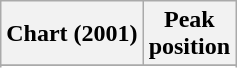<table class="wikitable sortable">
<tr>
<th align="left">Chart (2001)</th>
<th align="center">Peak<br>position</th>
</tr>
<tr>
</tr>
<tr>
</tr>
</table>
